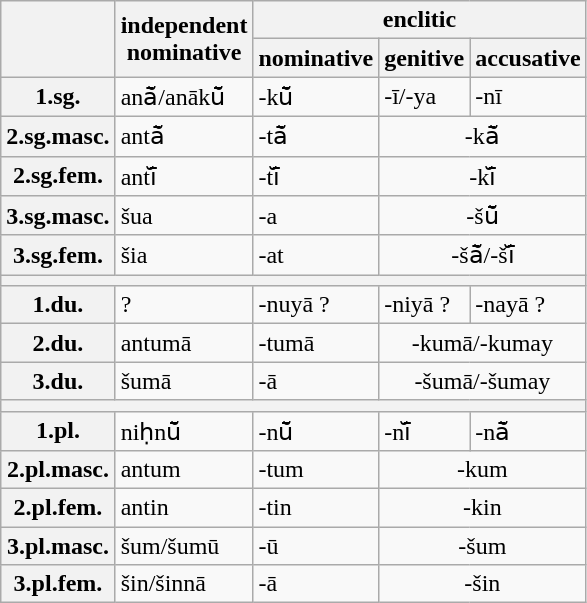<table class="wikitable">
<tr>
<th rowspan=2></th>
<th rowspan=2>independent<br>nominative</th>
<th colspan=3>enclitic</th>
</tr>
<tr>
<th>nominative</th>
<th>genitive</th>
<th>accusative</th>
</tr>
<tr>
<th>1.sg.</th>
<td>anā̆/anākū̆</td>
<td>-kū̆</td>
<td>-ī/-ya</td>
<td>-nī</td>
</tr>
<tr>
<th>2.sg.masc.</th>
<td>antā̆</td>
<td>-tā̆</td>
<td style=text-align:center colspan=2>-kā̆</td>
</tr>
<tr>
<th>2.sg.fem.</th>
<td>antī̆</td>
<td>-tī̆</td>
<td style=text-align:center colspan=2>-kī̆</td>
</tr>
<tr>
<th>3.sg.masc.</th>
<td>šua</td>
<td>-a</td>
<td style=text-align:center colspan=2>-šū̆</td>
</tr>
<tr>
<th>3.sg.fem.</th>
<td>šia</td>
<td>-at</td>
<td style=text-align:center colspan=2>-šā̆/-šī̆</td>
</tr>
<tr>
<th colspan=5></th>
</tr>
<tr>
<th>1.du.</th>
<td>?</td>
<td>-nuyā ?</td>
<td>-niyā ?</td>
<td>-nayā ?</td>
</tr>
<tr>
<th>2.du.</th>
<td>antumā</td>
<td>-tumā</td>
<td style=text-align:center colspan=2>-kumā/-kumay</td>
</tr>
<tr>
<th>3.du.</th>
<td>šumā</td>
<td>-ā</td>
<td style=text-align:center colspan=2>-šumā/-šumay</td>
</tr>
<tr>
<th colspan=5></th>
</tr>
<tr>
<th>1.pl.</th>
<td>niḥnū̆</td>
<td>-nū̆</td>
<td>-nī̆</td>
<td>-nā̆</td>
</tr>
<tr>
<th>2.pl.masc.</th>
<td>antum</td>
<td>-tum</td>
<td style=text-align:center colspan=2>-kum</td>
</tr>
<tr>
<th>2.pl.fem.</th>
<td>antin</td>
<td>-tin</td>
<td style=text-align:center colspan=2>-kin</td>
</tr>
<tr>
<th>3.pl.masc.</th>
<td>šum/šumū</td>
<td>-ū</td>
<td style=text-align:center colspan=2>-šum</td>
</tr>
<tr>
<th>3.pl.fem.</th>
<td>šin/šinnā</td>
<td>-ā</td>
<td style=text-align:center colspan=2>-šin</td>
</tr>
</table>
